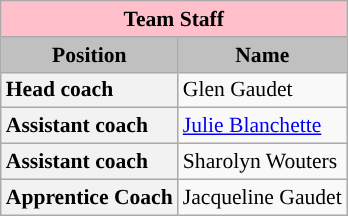<table class="wikitable" style="text-align:left; font-size:90%;">
<tr>
<th style=background:pink colspan=3>Team Staff</th>
</tr>
<tr>
<th style="background:silver;">Position</th>
<th style="background:silver;">Name</th>
</tr>
<tr>
<th style="text-align:left;">Head coach</th>
<td>Glen Gaudet</td>
</tr>
<tr>
<th style="text-align:left;">Assistant coach</th>
<td><a href='#'>Julie Blanchette</a></td>
</tr>
<tr>
<th style="text-align:left;">Assistant coach</th>
<td>Sharolyn Wouters</td>
</tr>
<tr>
<th style="text-align:left;">Apprentice Coach</th>
<td>Jacqueline Gaudet</td>
</tr>
</table>
